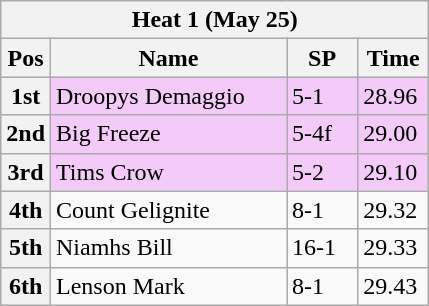<table class="wikitable">
<tr>
<th colspan="6">Heat 1 (May 25)</th>
</tr>
<tr>
<th width=20>Pos</th>
<th width=150>Name</th>
<th width=40>SP</th>
<th width=40>Time</th>
</tr>
<tr style="background: #f4caf9;">
<th>1st</th>
<td>Droopys Demaggio</td>
<td>5-1</td>
<td>28.96</td>
</tr>
<tr style="background: #f4caf9;">
<th>2nd</th>
<td>Big Freeze</td>
<td>5-4f</td>
<td>29.00</td>
</tr>
<tr style="background: #f4caf9;">
<th>3rd</th>
<td>Tims Crow</td>
<td>5-2</td>
<td>29.10</td>
</tr>
<tr>
<th>4th</th>
<td>Count Gelignite</td>
<td>8-1</td>
<td>29.32</td>
</tr>
<tr>
<th>5th</th>
<td>Niamhs Bill</td>
<td>16-1</td>
<td>29.33</td>
</tr>
<tr>
<th>6th</th>
<td>Lenson Mark</td>
<td>8-1</td>
<td>29.43</td>
</tr>
</table>
